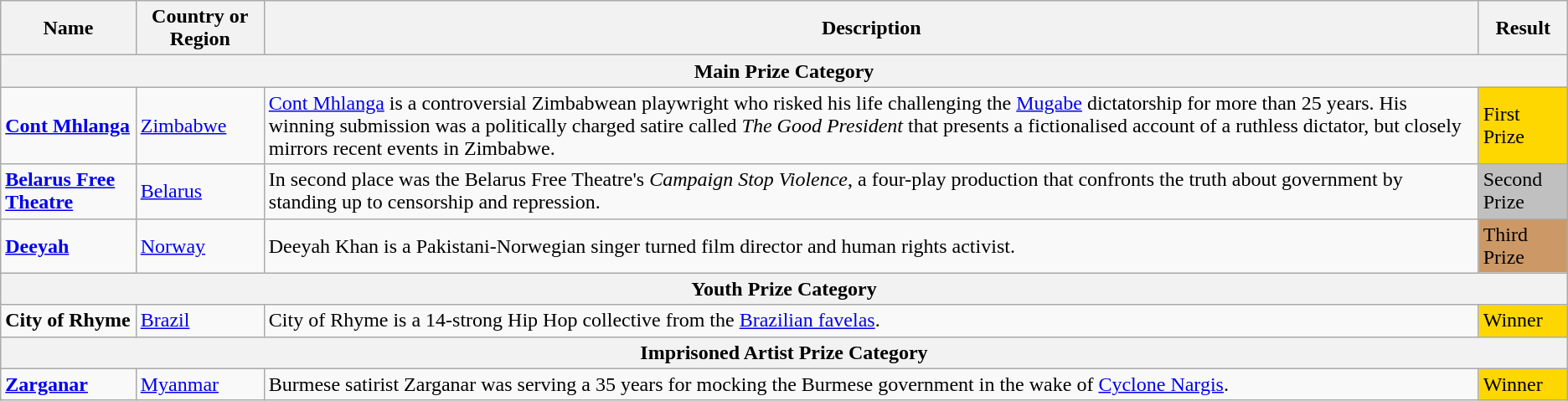<table class="wikitable">
<tr>
<th>Name</th>
<th>Country or Region</th>
<th>Description</th>
<th>Result</th>
</tr>
<tr>
<th colspan=4>Main Prize Category</th>
</tr>
<tr>
<td><strong><a href='#'>Cont Mhlanga</a></strong></td>
<td><a href='#'>Zimbabwe</a></td>
<td><a href='#'>Cont Mhlanga</a> is a controversial Zimbabwean playwright who risked his life challenging the <a href='#'>Mugabe</a> dictatorship for more than 25 years. His winning submission was a politically charged satire called <em>The Good President</em> that presents a fictionalised account of a ruthless dictator, but closely mirrors recent events in Zimbabwe.</td>
<td bgcolor=gold>First Prize</td>
</tr>
<tr>
<td><strong><a href='#'>Belarus Free Theatre</a></strong></td>
<td><a href='#'>Belarus</a></td>
<td>In second place was the Belarus Free Theatre's <em>Campaign Stop Violence</em>, a four-play production that confronts the truth about government by standing up to censorship and repression.</td>
<td bgcolor=silver>Second Prize</td>
</tr>
<tr>
<td><strong><a href='#'>Deeyah</a></strong></td>
<td><a href='#'>Norway</a></td>
<td>Deeyah Khan is a Pakistani-Norwegian singer turned film director and human rights activist.</td>
<td bgcolor=cc9966>Third Prize</td>
</tr>
<tr>
<th colspan=4>Youth Prize Category</th>
</tr>
<tr>
<td><strong>City of Rhyme</strong></td>
<td><a href='#'>Brazil</a></td>
<td>City of Rhyme is a 14-strong Hip Hop collective from the <a href='#'>Brazilian favelas</a>.</td>
<td bgcolor=gold>Winner</td>
</tr>
<tr>
<th colspan=4>Imprisoned Artist Prize Category</th>
</tr>
<tr>
<td><strong><a href='#'>Zarganar</a></strong></td>
<td><a href='#'>Myanmar</a></td>
<td>Burmese satirist Zarganar was serving a 35 years for mocking the Burmese government in the wake of <a href='#'>Cyclone Nargis</a>.</td>
<td bgcolor=gold>Winner</td>
</tr>
</table>
